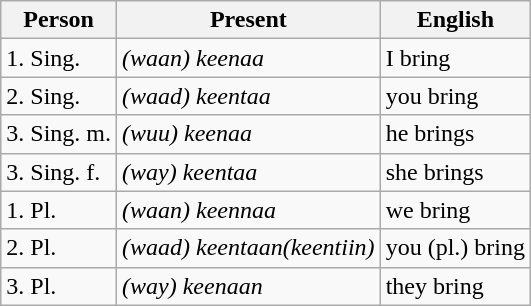<table class="wikitable">
<tr>
<th class="hintergrundfarbe6">Person</th>
<th class="hintergrundfarbe6">Present</th>
<th class="hintergrundfarbe6">English</th>
</tr>
<tr>
<td>1. Sing.</td>
<td><em>(waan)</em> <em>keenaa</em></td>
<td>I bring</td>
</tr>
<tr>
<td>2. Sing.</td>
<td><em>(waad)</em> <em>keentaa</em></td>
<td>you bring</td>
</tr>
<tr>
<td>3. Sing. m.</td>
<td><em>(wuu)</em> <em>keenaa</em></td>
<td>he brings</td>
</tr>
<tr>
<td>3. Sing. f.</td>
<td><em>(way)</em> <em>keentaa</em></td>
<td>she brings</td>
</tr>
<tr>
<td>1. Pl.</td>
<td><em>(waan)</em> <em>keennaa</em></td>
<td>we bring</td>
</tr>
<tr>
<td>2. Pl.</td>
<td><em>(waad)</em> <em>keentaan(keentiin)</em></td>
<td>you (pl.) bring</td>
</tr>
<tr>
<td>3. Pl.</td>
<td><em>(way)</em> <em>keenaan</em></td>
<td>they bring</td>
</tr>
</table>
